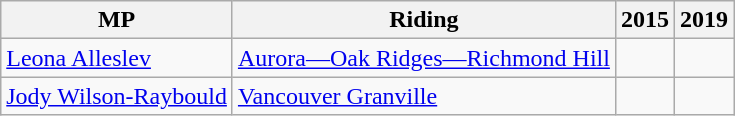<table class="wikitable">
<tr>
<th>MP</th>
<th>Riding</th>
<th>2015</th>
<th>2019</th>
</tr>
<tr>
<td><a href='#'>Leona Alleslev</a></td>
<td><a href='#'>Aurora—Oak Ridges—Richmond Hill</a></td>
<td></td>
<td></td>
</tr>
<tr>
<td><a href='#'>Jody Wilson-Raybould</a></td>
<td><a href='#'>Vancouver Granville</a></td>
<td></td>
<td></td>
</tr>
</table>
